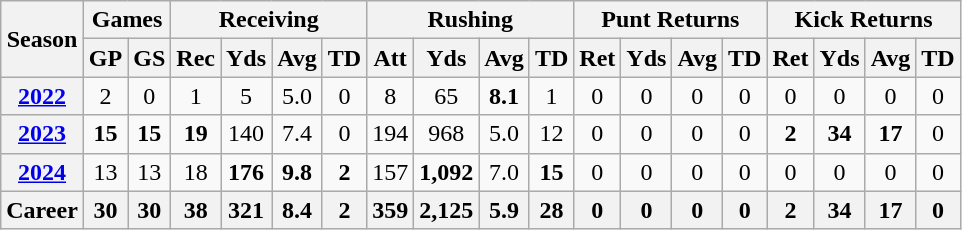<table class="wikitable" style="text-align:center;">
<tr>
<th rowspan="2">Season</th>
<th colspan="2">Games</th>
<th colspan="4">Receiving</th>
<th colspan="4">Rushing</th>
<th colspan="4">Punt Returns</th>
<th colspan="4">Kick Returns</th>
</tr>
<tr>
<th>GP</th>
<th>GS</th>
<th>Rec</th>
<th>Yds</th>
<th>Avg</th>
<th>TD</th>
<th>Att</th>
<th>Yds</th>
<th>Avg</th>
<th>TD</th>
<th>Ret</th>
<th>Yds</th>
<th>Avg</th>
<th>TD</th>
<th>Ret</th>
<th>Yds</th>
<th>Avg</th>
<th>TD</th>
</tr>
<tr>
<th><a href='#'>2022</a></th>
<td>2</td>
<td>0</td>
<td>1</td>
<td>5</td>
<td>5.0</td>
<td>0</td>
<td>8</td>
<td>65</td>
<td><strong>8.1</strong></td>
<td>1</td>
<td>0</td>
<td>0</td>
<td>0</td>
<td>0</td>
<td>0</td>
<td>0</td>
<td>0</td>
<td>0</td>
</tr>
<tr>
<th><a href='#'>2023</a></th>
<td><strong>15</strong></td>
<td><strong>15</strong></td>
<td><strong>19</strong></td>
<td>140</td>
<td>7.4</td>
<td>0</td>
<td>194</td>
<td>968</td>
<td>5.0</td>
<td>12</td>
<td>0</td>
<td>0</td>
<td>0</td>
<td>0</td>
<td><strong>2</strong></td>
<td><strong>34</strong></td>
<td><strong>17</strong></td>
<td>0</td>
</tr>
<tr>
<th><a href='#'>2024</a></th>
<td>13</td>
<td>13</td>
<td>18</td>
<td><strong>176</strong></td>
<td><strong>9.8</strong></td>
<td><strong>2</strong></td>
<td>157</td>
<td><strong>1,092</strong></td>
<td>7.0</td>
<td><strong>15</strong></td>
<td>0</td>
<td>0</td>
<td>0</td>
<td>0</td>
<td>0</td>
<td>0</td>
<td>0</td>
<td>0</td>
</tr>
<tr>
<th>Career</th>
<th>30</th>
<th>30</th>
<th>38</th>
<th>321</th>
<th>8.4</th>
<th>2</th>
<th>359</th>
<th>2,125</th>
<th>5.9</th>
<th>28</th>
<th>0</th>
<th>0</th>
<th>0</th>
<th>0</th>
<th>2</th>
<th>34</th>
<th>17</th>
<th>0</th>
</tr>
</table>
